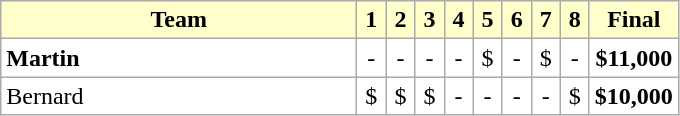<table class="wikitable">
<tr align=center bgcolor="#ffffcc">
<td width=12><strong>Team</strong></td>
<td width=12><strong>1</strong></td>
<td width=12><strong>2</strong></td>
<td width=12><strong>3</strong></td>
<td width=12><strong>4</strong></td>
<td width=12><strong>5</strong></td>
<td width=12><strong>6</strong></td>
<td width=12><strong>7</strong></td>
<td width=12><strong>8</strong></td>
<td><strong>Final</strong></td>
</tr>
<tr align=center bgcolor="FFFFFF">
<td align=left width=230 nowrap><strong>Martin</strong></td>
<td>-</td>
<td>-</td>
<td>-</td>
<td>-</td>
<td>$</td>
<td>-</td>
<td>$</td>
<td>-</td>
<td><strong>$11,000</strong></td>
</tr>
<tr align=center bgcolor="FFFFFF">
<td align=left width=230 nowrap>Bernard </td>
<td>$</td>
<td>$</td>
<td>$</td>
<td>-</td>
<td>-</td>
<td>-</td>
<td>-</td>
<td>$</td>
<td><strong>$10,000</strong></td>
</tr>
</table>
